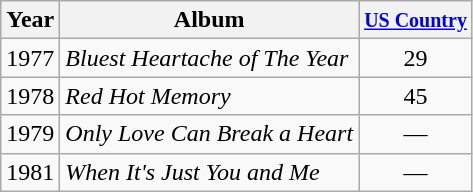<table class="wikitable">
<tr>
<th>Year</th>
<th>Album</th>
<th><small><a href='#'>US Country</a></small></th>
</tr>
<tr>
<td>1977</td>
<td><em>Bluest Heartache of The Year</em></td>
<td align="center">29</td>
</tr>
<tr>
<td>1978</td>
<td><em>Red Hot Memory</em></td>
<td align="center">45</td>
</tr>
<tr>
<td>1979</td>
<td><em>Only Love Can Break a Heart</em></td>
<td align="center">—</td>
</tr>
<tr>
<td>1981</td>
<td><em>When It's Just You and Me</em></td>
<td align="center">—</td>
</tr>
</table>
